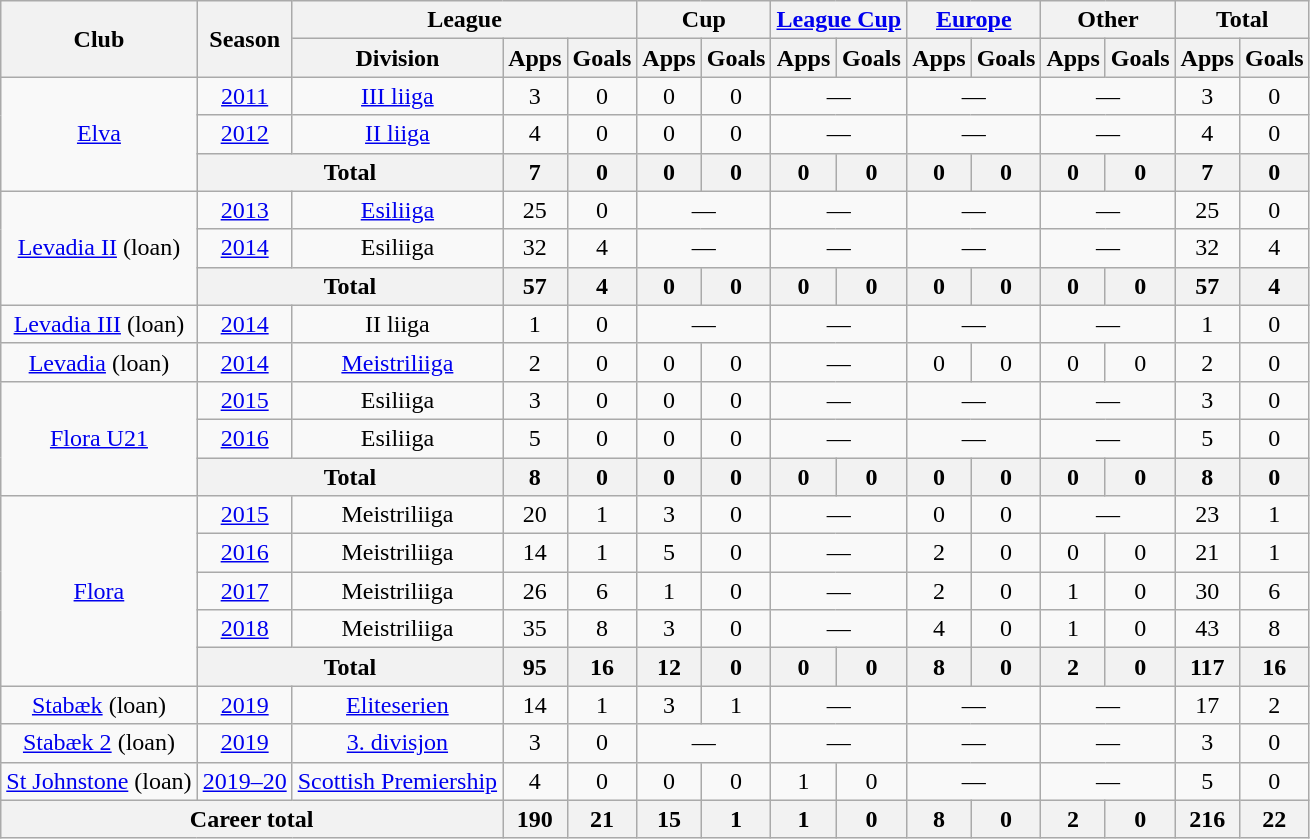<table class=wikitable style="text-align: center;">
<tr>
<th rowspan=2>Club</th>
<th rowspan=2>Season</th>
<th colspan=3>League</th>
<th colspan=2>Cup</th>
<th colspan=2><a href='#'>League Cup</a></th>
<th colspan=2><a href='#'>Europe</a></th>
<th colspan=2>Other</th>
<th colspan=2>Total</th>
</tr>
<tr>
<th>Division</th>
<th>Apps</th>
<th>Goals</th>
<th>Apps</th>
<th>Goals</th>
<th>Apps</th>
<th>Goals</th>
<th>Apps</th>
<th>Goals</th>
<th>Apps</th>
<th>Goals</th>
<th>Apps</th>
<th>Goals</th>
</tr>
<tr>
<td rowspan=3><a href='#'>Elva</a></td>
<td><a href='#'>2011</a></td>
<td><a href='#'>III liiga</a></td>
<td>3</td>
<td>0</td>
<td>0</td>
<td>0</td>
<td colspan=2>—</td>
<td colspan=2>—</td>
<td colspan=2>—</td>
<td>3</td>
<td>0</td>
</tr>
<tr>
<td><a href='#'>2012</a></td>
<td><a href='#'>II liiga</a></td>
<td>4</td>
<td>0</td>
<td>0</td>
<td>0</td>
<td colspan=2>—</td>
<td colspan=2>—</td>
<td colspan=2>—</td>
<td>4</td>
<td>0</td>
</tr>
<tr>
<th colspan=2>Total</th>
<th>7</th>
<th>0</th>
<th>0</th>
<th>0</th>
<th>0</th>
<th>0</th>
<th>0</th>
<th>0</th>
<th>0</th>
<th>0</th>
<th>7</th>
<th>0</th>
</tr>
<tr>
<td rowspan=3><a href='#'>Levadia II</a> (loan)</td>
<td><a href='#'>2013</a></td>
<td><a href='#'>Esiliiga</a></td>
<td>25</td>
<td>0</td>
<td colspan=2>—</td>
<td colspan=2>—</td>
<td colspan=2>—</td>
<td colspan=2>—</td>
<td>25</td>
<td>0</td>
</tr>
<tr>
<td><a href='#'>2014</a></td>
<td>Esiliiga</td>
<td>32</td>
<td>4</td>
<td colspan=2>—</td>
<td colspan=2>—</td>
<td colspan=2>—</td>
<td colspan=2>—</td>
<td>32</td>
<td>4</td>
</tr>
<tr>
<th colspan=2>Total</th>
<th>57</th>
<th>4</th>
<th>0</th>
<th>0</th>
<th>0</th>
<th>0</th>
<th>0</th>
<th>0</th>
<th>0</th>
<th>0</th>
<th>57</th>
<th>4</th>
</tr>
<tr>
<td><a href='#'>Levadia III</a> (loan)</td>
<td><a href='#'>2014</a></td>
<td>II liiga</td>
<td>1</td>
<td>0</td>
<td colspan=2>—</td>
<td colspan=2>—</td>
<td colspan=2>—</td>
<td colspan=2>—</td>
<td>1</td>
<td>0</td>
</tr>
<tr>
<td><a href='#'>Levadia</a> (loan)</td>
<td><a href='#'>2014</a></td>
<td><a href='#'>Meistriliiga</a></td>
<td>2</td>
<td>0</td>
<td>0</td>
<td>0</td>
<td colspan=2>—</td>
<td>0</td>
<td>0</td>
<td>0</td>
<td>0</td>
<td>2</td>
<td>0</td>
</tr>
<tr>
<td rowspan=3><a href='#'>Flora U21</a></td>
<td><a href='#'>2015</a></td>
<td>Esiliiga</td>
<td>3</td>
<td>0</td>
<td>0</td>
<td>0</td>
<td colspan=2>—</td>
<td colspan=2>—</td>
<td colspan=2>—</td>
<td>3</td>
<td>0</td>
</tr>
<tr>
<td><a href='#'>2016</a></td>
<td>Esiliiga</td>
<td>5</td>
<td>0</td>
<td>0</td>
<td>0</td>
<td colspan=2>—</td>
<td colspan=2>—</td>
<td colspan=2>—</td>
<td>5</td>
<td>0</td>
</tr>
<tr>
<th colspan=2>Total</th>
<th>8</th>
<th>0</th>
<th>0</th>
<th>0</th>
<th>0</th>
<th>0</th>
<th>0</th>
<th>0</th>
<th>0</th>
<th>0</th>
<th>8</th>
<th>0</th>
</tr>
<tr>
<td rowspan=5><a href='#'>Flora</a></td>
<td><a href='#'>2015</a></td>
<td>Meistriliiga</td>
<td>20</td>
<td>1</td>
<td>3</td>
<td>0</td>
<td colspan=2>—</td>
<td>0</td>
<td>0</td>
<td colspan=2>—</td>
<td>23</td>
<td>1</td>
</tr>
<tr>
<td><a href='#'>2016</a></td>
<td>Meistriliiga</td>
<td>14</td>
<td>1</td>
<td>5</td>
<td>0</td>
<td colspan=2>—</td>
<td>2</td>
<td>0</td>
<td>0</td>
<td>0</td>
<td>21</td>
<td>1</td>
</tr>
<tr>
<td><a href='#'>2017</a></td>
<td>Meistriliiga</td>
<td>26</td>
<td>6</td>
<td>1</td>
<td>0</td>
<td colspan=2>—</td>
<td>2</td>
<td>0</td>
<td>1</td>
<td>0</td>
<td>30</td>
<td>6</td>
</tr>
<tr>
<td><a href='#'>2018</a></td>
<td>Meistriliiga</td>
<td>35</td>
<td>8</td>
<td>3</td>
<td>0</td>
<td colspan=2>—</td>
<td>4</td>
<td>0</td>
<td>1</td>
<td>0</td>
<td>43</td>
<td>8</td>
</tr>
<tr>
<th colspan=2>Total</th>
<th>95</th>
<th>16</th>
<th>12</th>
<th>0</th>
<th>0</th>
<th>0</th>
<th>8</th>
<th>0</th>
<th>2</th>
<th>0</th>
<th>117</th>
<th>16</th>
</tr>
<tr>
<td><a href='#'>Stabæk</a> (loan)</td>
<td><a href='#'>2019</a></td>
<td><a href='#'>Eliteserien</a></td>
<td>14</td>
<td>1</td>
<td>3</td>
<td>1</td>
<td colspan=2>—</td>
<td colspan=2>—</td>
<td colspan=2>—</td>
<td>17</td>
<td>2</td>
</tr>
<tr>
<td><a href='#'>Stabæk 2</a> (loan)</td>
<td><a href='#'>2019</a></td>
<td><a href='#'>3. divisjon</a></td>
<td>3</td>
<td>0</td>
<td colspan=2>—</td>
<td colspan=2>—</td>
<td colspan=2>—</td>
<td colspan=2>—</td>
<td>3</td>
<td>0</td>
</tr>
<tr>
<td><a href='#'>St Johnstone</a> (loan)</td>
<td><a href='#'>2019–20</a></td>
<td><a href='#'>Scottish Premiership</a></td>
<td>4</td>
<td>0</td>
<td>0</td>
<td>0</td>
<td>1</td>
<td>0</td>
<td colspan=2>—</td>
<td colspan=2>—</td>
<td>5</td>
<td>0</td>
</tr>
<tr>
<th colspan=3>Career total</th>
<th>190</th>
<th>21</th>
<th>15</th>
<th>1</th>
<th>1</th>
<th>0</th>
<th>8</th>
<th>0</th>
<th>2</th>
<th>0</th>
<th>216</th>
<th>22</th>
</tr>
</table>
